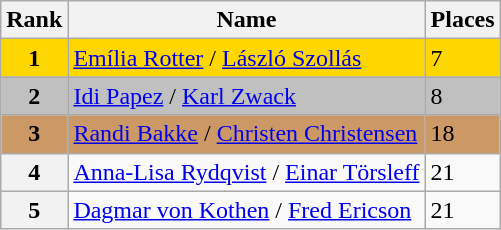<table class="wikitable">
<tr>
<th>Rank</th>
<th>Name</th>
<th>Places</th>
</tr>
<tr bgcolor=gold>
<td align=center><strong>1</strong></td>
<td> <a href='#'>Emília Rotter</a> / <a href='#'>László Szollás</a></td>
<td>7</td>
</tr>
<tr bgcolor=silver>
<td align=center><strong>2</strong></td>
<td> <a href='#'>Idi Papez</a> / <a href='#'>Karl Zwack</a></td>
<td>8</td>
</tr>
<tr bgcolor=cc9966>
<td align=center><strong>3</strong></td>
<td> <a href='#'>Randi Bakke</a> / <a href='#'>Christen Christensen</a></td>
<td>18</td>
</tr>
<tr>
<th>4</th>
<td> <a href='#'>Anna-Lisa Rydqvist</a> / <a href='#'>Einar Törsleff</a></td>
<td>21</td>
</tr>
<tr>
<th>5</th>
<td> <a href='#'>Dagmar von Kothen</a> / <a href='#'>Fred Ericson</a></td>
<td>21</td>
</tr>
</table>
